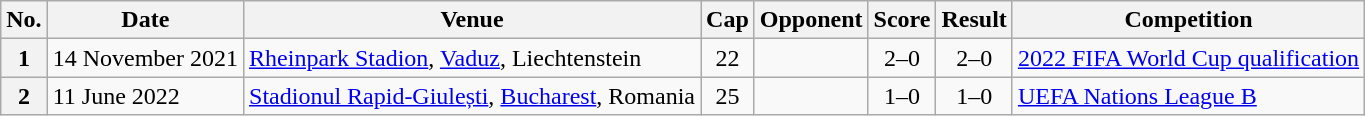<table class="wikitable sortable">
<tr>
<th scope="col">No.</th>
<th scope="col" data-sort-type="date">Date</th>
<th scope="col">Venue</th>
<th scope="col">Cap</th>
<th scope="col">Opponent</th>
<th scope="col">Score</th>
<th scope="col">Result</th>
<th scope="col">Competition</th>
</tr>
<tr>
<th align="center">1</th>
<td>14 November 2021</td>
<td><a href='#'>Rheinpark Stadion</a>, <a href='#'>Vaduz</a>, Liechtenstein</td>
<td align="center">22</td>
<td></td>
<td align="center">2–0</td>
<td align="center">2–0</td>
<td><a href='#'>2022 FIFA World Cup qualification</a></td>
</tr>
<tr>
<th align="center">2</th>
<td>11 June 2022</td>
<td><a href='#'>Stadionul Rapid-Giulești</a>, <a href='#'>Bucharest</a>, Romania</td>
<td align="center">25</td>
<td></td>
<td align="center">1–0</td>
<td align="center">1–0</td>
<td><a href='#'>UEFA Nations League B</a></td>
</tr>
</table>
